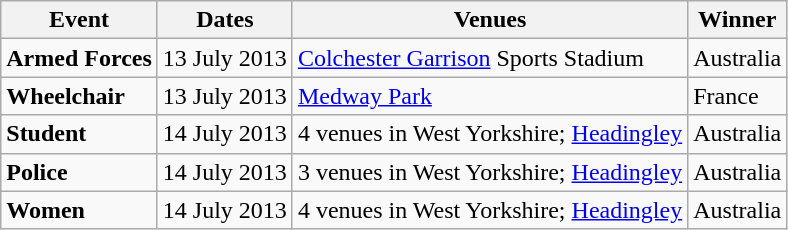<table class="wikitable">
<tr>
<th>Event</th>
<th>Dates</th>
<th>Venues</th>
<th>Winner</th>
</tr>
<tr>
<td><strong>Armed Forces</strong></td>
<td>13 July 2013</td>
<td><a href='#'>Colchester Garrison</a> Sports Stadium</td>
<td>Australia</td>
</tr>
<tr>
<td><strong>Wheelchair</strong></td>
<td>13 July 2013</td>
<td><a href='#'>Medway Park</a></td>
<td>France</td>
</tr>
<tr>
<td><strong>Student</strong></td>
<td>14 July 2013</td>
<td>4 venues in West Yorkshire; <a href='#'>Headingley</a></td>
<td>Australia</td>
</tr>
<tr>
<td><strong>Police</strong></td>
<td>14 July 2013</td>
<td>3 venues in West Yorkshire; <a href='#'>Headingley</a></td>
<td>Australia</td>
</tr>
<tr>
<td><strong>Women</strong></td>
<td>14 July 2013</td>
<td>4 venues in West Yorkshire; <a href='#'>Headingley</a></td>
<td>Australia</td>
</tr>
</table>
